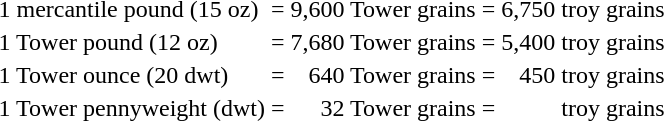<table>
<tr>
<td>1 mercantile pound (15 oz)</td>
<td>=</td>
<td align=right>9,600 Tower grains</td>
<td>=</td>
<td align=right>6,750 troy grains</td>
</tr>
<tr>
<td>1 Tower pound (12 oz)</td>
<td>=</td>
<td align=right>7,680 Tower grains</td>
<td>=</td>
<td align=right>5,400 troy grains</td>
</tr>
<tr>
<td>1 Tower ounce (20 dwt)</td>
<td>=</td>
<td align=right>640 Tower grains</td>
<td>=</td>
<td align=right>450 troy grains</td>
</tr>
<tr>
<td>1 Tower pennyweight (dwt)</td>
<td>=</td>
<td align=right>32 Tower grains</td>
<td>=</td>
<td align=right> troy grains</td>
</tr>
</table>
